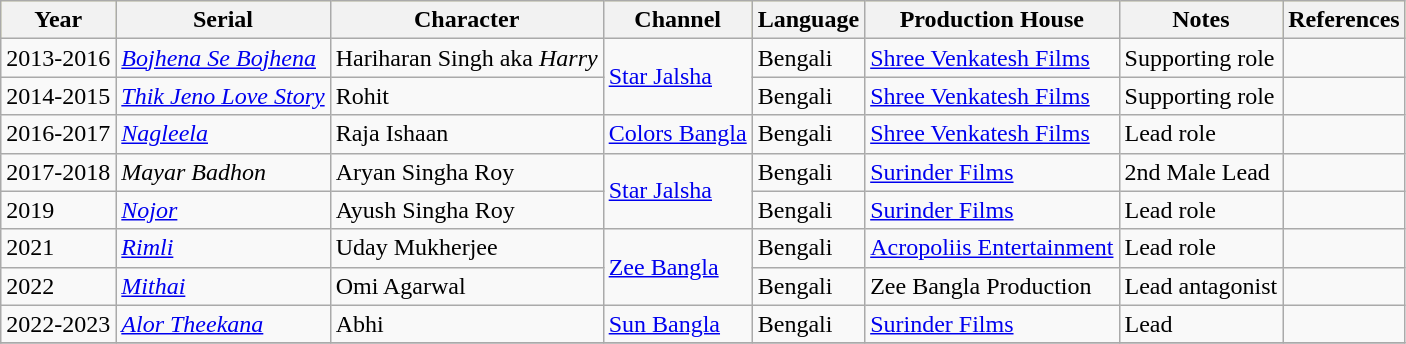<table class="wikitable">
<tr style="background:#ff9; text-align:center;">
<th>Year</th>
<th>Serial</th>
<th>Character</th>
<th>Channel</th>
<th>Language</th>
<th>Production House</th>
<th>Notes</th>
<th>References</th>
</tr>
<tr>
<td>2013-2016</td>
<td><em><a href='#'>Bojhena Se Bojhena</a></em></td>
<td>Hariharan Singh aka <em>Harry</em></td>
<td rowspan="2"><a href='#'>Star Jalsha</a></td>
<td>Bengali</td>
<td><a href='#'>Shree Venkatesh Films</a></td>
<td>Supporting role</td>
<td></td>
</tr>
<tr>
<td>2014-2015</td>
<td><em><a href='#'>Thik Jeno Love Story</a></em></td>
<td>Rohit</td>
<td>Bengali</td>
<td><a href='#'>Shree Venkatesh Films</a></td>
<td>Supporting role</td>
<td></td>
</tr>
<tr>
<td>2016-2017</td>
<td><em><a href='#'>Nagleela</a></em></td>
<td>Raja Ishaan</td>
<td><a href='#'>Colors Bangla</a></td>
<td>Bengali</td>
<td><a href='#'>Shree Venkatesh Films</a></td>
<td>Lead role</td>
<td></td>
</tr>
<tr>
<td>2017-2018</td>
<td><em>Mayar Badhon</em></td>
<td>Aryan Singha Roy</td>
<td rowspan="2"><a href='#'>Star Jalsha</a></td>
<td>Bengali</td>
<td><a href='#'>Surinder Films</a></td>
<td>2nd Male Lead</td>
<td></td>
</tr>
<tr>
<td>2019</td>
<td><em><a href='#'>Nojor</a></em></td>
<td>Ayush Singha Roy</td>
<td>Bengali</td>
<td><a href='#'>Surinder Films</a></td>
<td>Lead role</td>
<td></td>
</tr>
<tr>
<td>2021</td>
<td><em><a href='#'>Rimli</a></em></td>
<td>Uday Mukherjee</td>
<td rowspan="2"><a href='#'>Zee Bangla</a></td>
<td>Bengali</td>
<td><a href='#'>Acropoliis Entertainment</a></td>
<td>Lead role</td>
<td></td>
</tr>
<tr>
<td>2022</td>
<td><em><a href='#'>Mithai</a></em></td>
<td>Omi Agarwal</td>
<td>Bengali</td>
<td>Zee Bangla Production</td>
<td>Lead antagonist</td>
<td></td>
</tr>
<tr>
<td>2022-2023</td>
<td><em><a href='#'>Alor Theekana</a></em></td>
<td>Abhi</td>
<td><a href='#'>Sun Bangla</a></td>
<td>Bengali</td>
<td><a href='#'>Surinder Films</a></td>
<td>Lead</td>
<td></td>
</tr>
<tr>
</tr>
</table>
